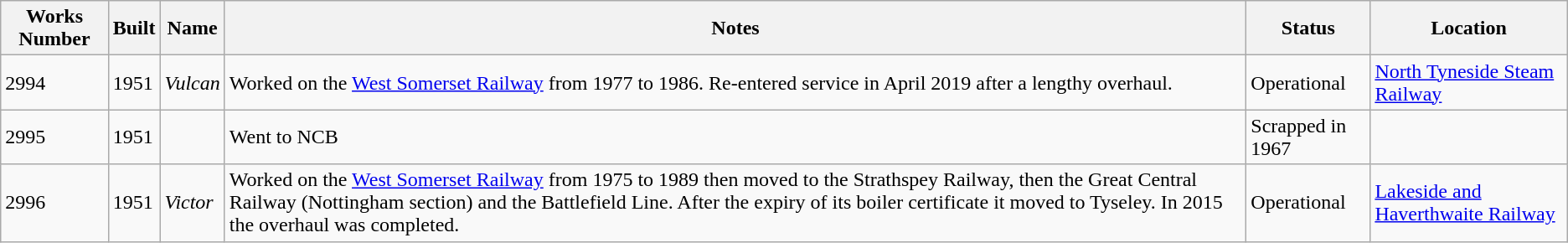<table class="wikitable">
<tr>
<th>Works Number</th>
<th>Built</th>
<th>Name</th>
<th>Notes</th>
<th>Status</th>
<th>Location</th>
</tr>
<tr>
<td>2994</td>
<td>1951</td>
<td><em>Vulcan</em></td>
<td>Worked on the <a href='#'>West Somerset Railway</a> from 1977 to 1986. Re-entered service in April 2019 after a lengthy overhaul.</td>
<td>Operational</td>
<td><a href='#'>North Tyneside Steam Railway</a></td>
</tr>
<tr>
<td>2995</td>
<td>1951</td>
<td></td>
<td>Went to NCB</td>
<td>Scrapped in 1967</td>
<td></td>
</tr>
<tr>
<td>2996</td>
<td>1951</td>
<td><em>Victor</em></td>
<td>Worked on the <a href='#'>West Somerset Railway</a> from 1975 to 1989 then moved to the Strathspey Railway, then the Great Central Railway (Nottingham section) and the Battlefield Line. After the expiry of its boiler certificate it moved to Tyseley. In 2015 the overhaul was completed.</td>
<td>Operational</td>
<td><a href='#'>Lakeside and Haverthwaite Railway</a></td>
</tr>
</table>
